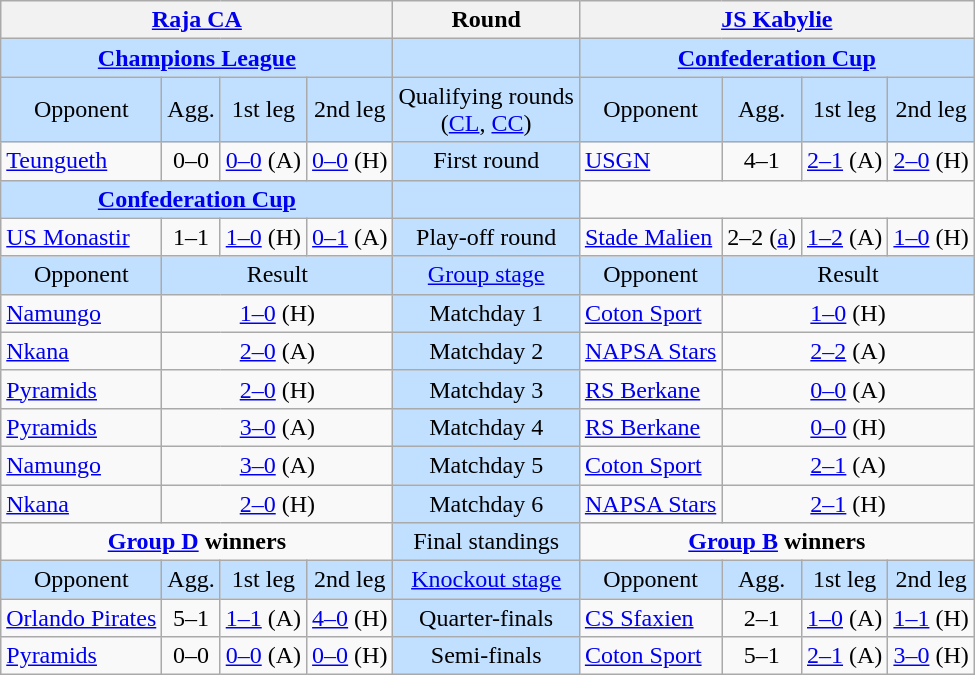<table class="wikitable" style="text-align:center">
<tr>
<th colspan="4"> <a href='#'>Raja CA</a></th>
<th>Round</th>
<th colspan="4"> <a href='#'>JS Kabylie</a></th>
</tr>
<tr style="background:#C1E0FF">
<td colspan="4"><strong><a href='#'>Champions League</a></strong></td>
<td></td>
<td colspan="4"><strong><a href='#'>Confederation Cup</a></strong></td>
</tr>
<tr style="background:#C1E0FF">
<td>Opponent</td>
<td>Agg.</td>
<td>1st leg</td>
<td>2nd leg</td>
<td>Qualifying rounds<br>(<a href='#'>CL</a>, <a href='#'>CC</a>)</td>
<td>Opponent</td>
<td>Agg.</td>
<td>1st leg</td>
<td>2nd leg</td>
</tr>
<tr>
<td style="text-align:left"> <a href='#'>Teungueth</a></td>
<td>0–0 </td>
<td><a href='#'>0–0</a> (A)</td>
<td><a href='#'>0–0</a> (H)</td>
<td style="background:#C1E0FF">First round</td>
<td style="text-align:left"> <a href='#'>USGN</a></td>
<td>4–1</td>
<td><a href='#'>2–1</a> (A)</td>
<td><a href='#'>2–0</a> (H)</td>
</tr>
<tr style="background:#C1E0FF">
<td colspan="4"><strong><a href='#'>Confederation Cup</a></strong></td>
<td></td>
</tr>
<tr>
<td style="text-align:left"> <a href='#'>US Monastir</a></td>
<td>1–1 </td>
<td><a href='#'>1–0</a> (H)</td>
<td><a href='#'>0–1</a> (A)</td>
<td style="background:#C1E0FF">Play-off round</td>
<td style="text-align:left"> <a href='#'>Stade Malien</a></td>
<td>2–2 (<a href='#'>a</a>)</td>
<td><a href='#'>1–2</a> (A)</td>
<td><a href='#'>1–0</a> (H)</td>
</tr>
<tr style="background:#C1E0FF">
<td>Opponent</td>
<td colspan="3">Result</td>
<td><a href='#'>Group stage</a></td>
<td>Opponent</td>
<td colspan="3">Result</td>
</tr>
<tr>
<td style="text-align:left"> <a href='#'>Namungo</a></td>
<td colspan="3"><a href='#'>1–0</a> (H)</td>
<td style="background:#C1E0FF">Matchday 1</td>
<td style="text-align:left"> <a href='#'>Coton Sport</a></td>
<td colspan="3"><a href='#'>1–0</a> (H)</td>
</tr>
<tr>
<td style="text-align:left"> <a href='#'>Nkana</a></td>
<td colspan="3"><a href='#'>2–0</a> (A)</td>
<td style="background:#C1E0FF">Matchday 2</td>
<td style="text-align:left"> <a href='#'>NAPSA Stars</a></td>
<td colspan="3"><a href='#'>2–2</a> (A)</td>
</tr>
<tr>
<td style="text-align:left"> <a href='#'>Pyramids</a></td>
<td colspan="3"><a href='#'>2–0</a> (H)</td>
<td style="background:#C1E0FF">Matchday 3</td>
<td style="text-align:left"> <a href='#'>RS Berkane</a></td>
<td colspan="3"><a href='#'>0–0</a> (A)</td>
</tr>
<tr>
<td style="text-align:left"> <a href='#'>Pyramids</a></td>
<td colspan="3"><a href='#'>3–0</a> (A)</td>
<td style="background:#C1E0FF">Matchday 4</td>
<td style="text-align:left"> <a href='#'>RS Berkane</a></td>
<td colspan="3"><a href='#'>0–0</a> (H)</td>
</tr>
<tr>
<td style="text-align:left"> <a href='#'>Namungo</a></td>
<td colspan="3"><a href='#'>3–0</a> (A)</td>
<td style="background:#C1E0FF">Matchday 5</td>
<td style="text-align:left"> <a href='#'>Coton Sport</a></td>
<td colspan="3"><a href='#'>2–1</a> (A)</td>
</tr>
<tr>
<td style="text-align:left"> <a href='#'>Nkana</a></td>
<td colspan="3"><a href='#'>2–0</a> (H)</td>
<td style="background:#C1E0FF">Matchday 6</td>
<td style="text-align:left"> <a href='#'>NAPSA Stars</a></td>
<td colspan="3"><a href='#'>2–1</a> (H)</td>
</tr>
<tr>
<td colspan="4" style="vertical-align:top"><strong><a href='#'>Group D</a> winners</strong><br></td>
<td style="background:#C1E0FF">Final standings</td>
<td colspan="4" style="vertical-align:top"><strong><a href='#'>Group B</a> winners</strong><br></td>
</tr>
<tr style="background:#C1E0FF">
<td>Opponent</td>
<td>Agg.</td>
<td>1st leg</td>
<td>2nd leg</td>
<td><a href='#'>Knockout stage</a></td>
<td>Opponent</td>
<td>Agg.</td>
<td>1st leg</td>
<td>2nd leg</td>
</tr>
<tr>
<td style="text-align:left"> <a href='#'>Orlando Pirates</a></td>
<td>5–1</td>
<td><a href='#'>1–1</a> (A)</td>
<td><a href='#'>4–0</a> (H)</td>
<td style="background:#C1E0FF">Quarter-finals</td>
<td style="text-align:left"> <a href='#'>CS Sfaxien</a></td>
<td>2–1</td>
<td><a href='#'>1–0</a> (A)</td>
<td><a href='#'>1–1</a> (H)</td>
</tr>
<tr>
<td style="text-align:left"> <a href='#'>Pyramids</a></td>
<td>0–0 </td>
<td><a href='#'>0–0</a> (A)</td>
<td><a href='#'>0–0</a> (H)</td>
<td style="background:#C1E0FF">Semi-finals</td>
<td style="text-align:left"> <a href='#'>Coton Sport</a></td>
<td>5–1</td>
<td><a href='#'>2–1</a> (A)</td>
<td><a href='#'>3–0</a> (H)</td>
</tr>
</table>
